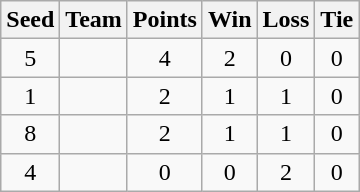<table class=wikitable style=text-align:center>
<tr>
<th>Seed</th>
<th>Team</th>
<th>Points</th>
<th>Win</th>
<th>Loss</th>
<th>Tie</th>
</tr>
<tr>
<td>5</td>
<td align=left></td>
<td>4</td>
<td>2</td>
<td>0</td>
<td>0</td>
</tr>
<tr>
<td>1</td>
<td align=left></td>
<td>2</td>
<td>1</td>
<td>1</td>
<td>0</td>
</tr>
<tr>
<td>8</td>
<td align=left></td>
<td>2</td>
<td>1</td>
<td>1</td>
<td>0</td>
</tr>
<tr>
<td>4</td>
<td align=left></td>
<td>0</td>
<td>0</td>
<td>2</td>
<td>0</td>
</tr>
</table>
